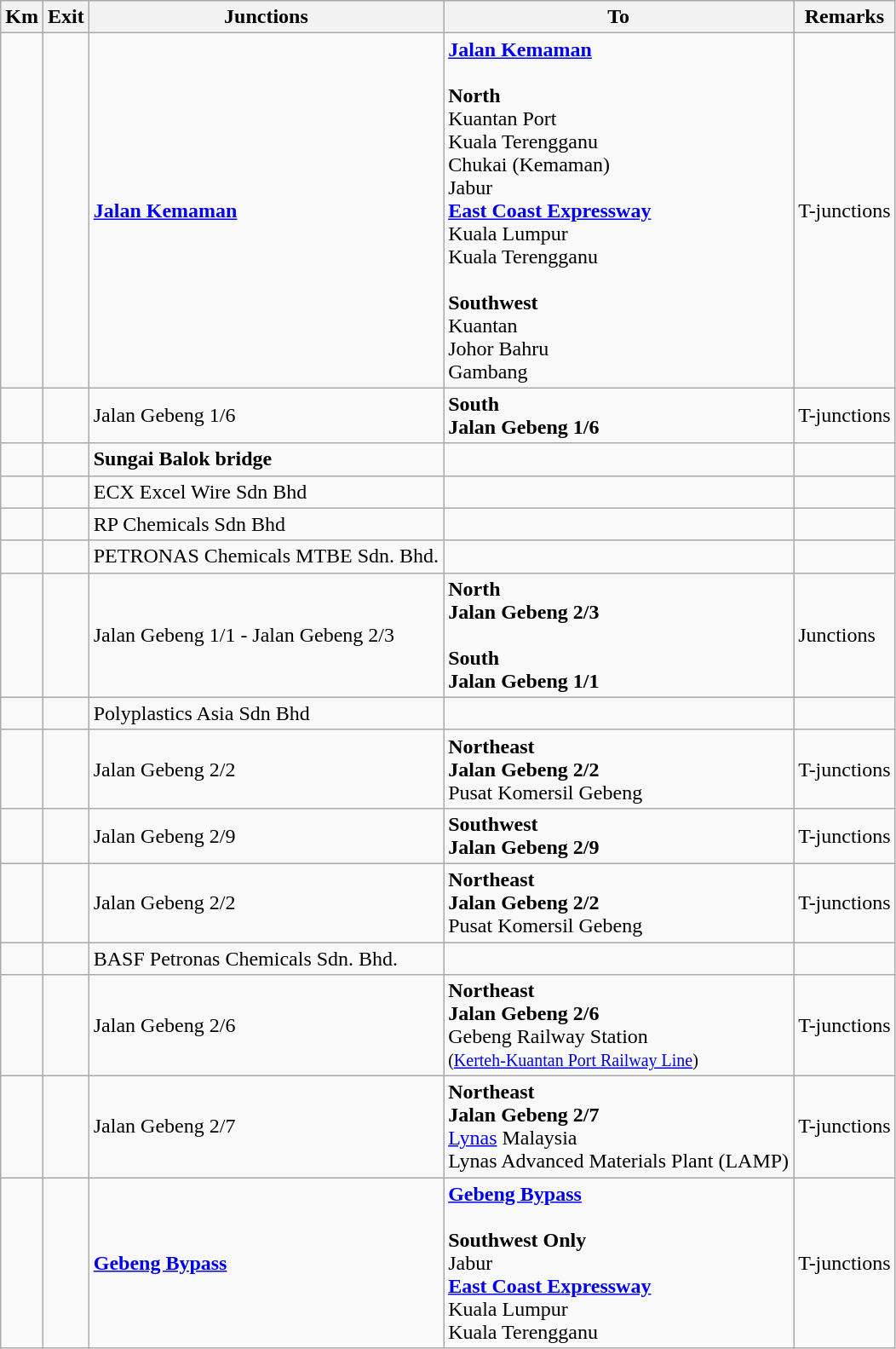<table class="wikitable">
<tr>
<th>Km</th>
<th>Exit</th>
<th>Junctions</th>
<th>To</th>
<th>Remarks</th>
</tr>
<tr>
<td></td>
<td></td>
<td> <strong><a href='#'>Jalan Kemaman</a></strong></td>
<td>  <strong><a href='#'>Jalan Kemaman</a></strong><br><br><strong>North</strong><br>  Kuantan Port <br>  Kuala Terengganu<br>  Chukai (Kemaman)<br>  Jabur<br>  <strong><a href='#'>East Coast Expressway</a></strong><br>Kuala Lumpur<br>Kuala Terengganu<br><br><strong>Southwest</strong><br>   Kuantan<br>  Johor Bahru<br> Gambang</td>
<td>T-junctions</td>
</tr>
<tr>
<td></td>
<td></td>
<td>Jalan Gebeng 1/6</td>
<td><strong>South</strong><br><strong>Jalan Gebeng 1/6</strong></td>
<td>T-junctions</td>
</tr>
<tr>
<td></td>
<td></td>
<td><strong>Sungai Balok bridge</strong></td>
<td></td>
<td></td>
</tr>
<tr>
<td></td>
<td></td>
<td>ECX Excel Wire Sdn Bhd</td>
<td></td>
<td></td>
</tr>
<tr>
<td></td>
<td></td>
<td>RP Chemicals Sdn Bhd</td>
<td></td>
<td></td>
</tr>
<tr>
<td></td>
<td></td>
<td>PETRONAS Chemicals MTBE Sdn. Bhd.</td>
<td></td>
<td></td>
</tr>
<tr>
<td></td>
<td></td>
<td>Jalan Gebeng 1/1 - Jalan Gebeng 2/3</td>
<td><strong>North</strong><br><strong>Jalan Gebeng 2/3</strong><br><br><strong>South</strong><br><strong>Jalan Gebeng 1/1</strong></td>
<td>Junctions</td>
</tr>
<tr>
<td></td>
<td></td>
<td>Polyplastics Asia Sdn Bhd</td>
<td></td>
<td></td>
</tr>
<tr>
<td></td>
<td></td>
<td>Jalan Gebeng 2/2</td>
<td><strong>Northeast</strong><br><strong>Jalan Gebeng 2/2</strong><br>Pusat Komersil Gebeng</td>
<td>T-junctions</td>
</tr>
<tr>
<td></td>
<td></td>
<td>Jalan Gebeng 2/9</td>
<td><strong>Southwest</strong><br><strong>Jalan Gebeng 2/9</strong></td>
<td>T-junctions</td>
</tr>
<tr>
<td></td>
<td></td>
<td>Jalan Gebeng 2/2</td>
<td><strong>Northeast</strong><br><strong>Jalan Gebeng 2/2</strong><br>Pusat Komersil Gebeng</td>
<td>T-junctions</td>
</tr>
<tr>
<td></td>
<td></td>
<td>BASF Petronas Chemicals Sdn. Bhd.</td>
<td></td>
<td></td>
</tr>
<tr>
<td></td>
<td></td>
<td>Jalan Gebeng 2/6</td>
<td><strong>Northeast</strong><br><strong>Jalan Gebeng 2/6</strong><br>Gebeng Railway Station<br><small>(<a href='#'>Kerteh-Kuantan Port Railway Line</a>)</small></td>
<td>T-junctions</td>
</tr>
<tr>
<td></td>
<td></td>
<td>Jalan Gebeng 2/7</td>
<td><strong>Northeast</strong><br><strong>Jalan Gebeng 2/7</strong><br><a href='#'>Lynas</a> Malaysia<br>Lynas Advanced Materials Plant (LAMP)</td>
<td>T-junctions</td>
</tr>
<tr>
<td></td>
<td></td>
<td> <strong><a href='#'>Gebeng Bypass</a></strong></td>
<td>  <strong><a href='#'>Gebeng Bypass</a></strong><br><br><strong>Southwest Only</strong><br>  Jabur<br>  <strong><a href='#'>East Coast Expressway</a></strong><br>Kuala Lumpur<br>Kuala Terengganu</td>
<td>T-junctions</td>
</tr>
</table>
